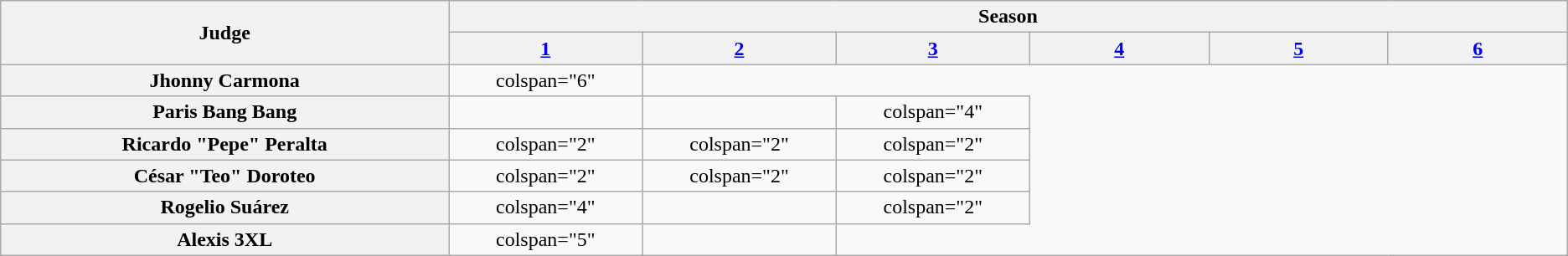<table class="wikitable plainrowheaders" style="text-align:center">
<tr>
<th rowspan="2" style="width:15%;" scope="col">Judge</th>
<th colspan="6">Season</th>
</tr>
<tr>
<th style="width:6%;" scope="colspan"><a href='#'>1</a></th>
<th style="width:6%;" scope="colspan"><a href='#'>2</a></th>
<th style="width:6%;" scope="colspan"><a href='#'>3</a></th>
<th style="width:6%;" scope="colspan"><a href='#'>4</a></th>
<th style="width:6%;" scope="colspan"><a href='#'>5</a></th>
<th style="width:6%;" scope="colspan"><a href='#'>6</a></th>
</tr>
<tr>
<th scope="row" style="text-align: center;">Jhonny Carmona</th>
<td>colspan="6" </td>
</tr>
<tr>
<th scope="row" style="text-align: center;">Paris Bang Bang</th>
<td></td>
<td></td>
<td>colspan="4" </td>
</tr>
<tr>
<th scope="row" style="text-align: center;">Ricardo "Pepe" Peralta</th>
<td>colspan="2" </td>
<td>colspan="2" </td>
<td>colspan="2" </td>
</tr>
<tr>
<th scope="row" style="text-align: center;">César "Teo" Doroteo</th>
<td>colspan="2" </td>
<td>colspan="2" </td>
<td>colspan="2" </td>
</tr>
<tr>
<th scope="row" style="text-align: center;">Rogelio Suárez</th>
<td>colspan="4" </td>
<td></td>
<td>colspan="2" </td>
</tr>
<tr>
<th scope="row" style="text-align: center;">Alexis 3XL</th>
<td>colspan="5" </td>
<td></td>
</tr>
</table>
